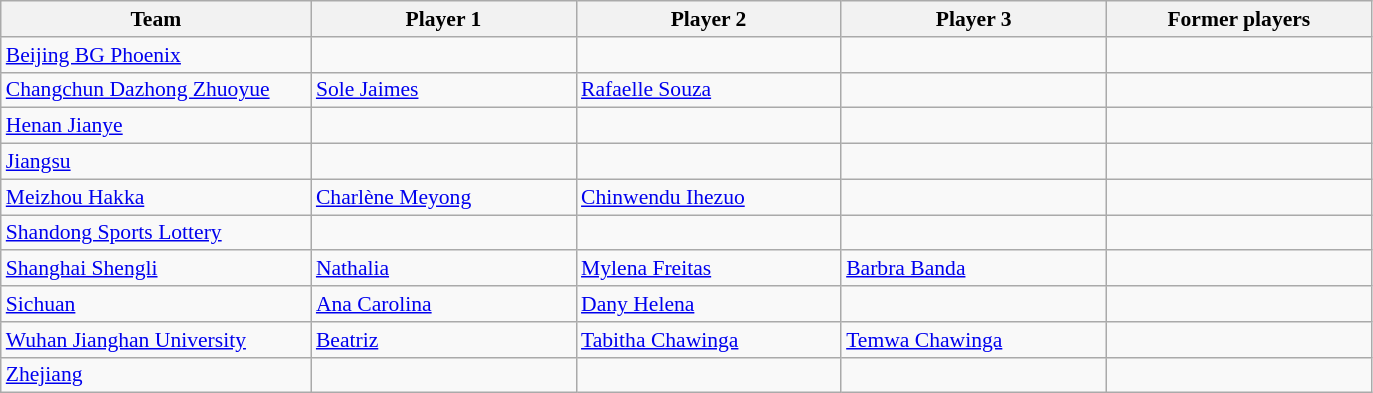<table class="wikitable" style="font-size:90%;">
<tr>
<th width="200">Team</th>
<th width="170">Player 1</th>
<th width="170">Player 2</th>
<th width="170">Player 3</th>
<th width="170">Former players</th>
</tr>
<tr>
<td><a href='#'>Beijing BG Phoenix</a></td>
<td></td>
<td></td>
<td></td>
<td></td>
</tr>
<tr>
<td><a href='#'>Changchun Dazhong Zhuoyue</a></td>
<td> <a href='#'>Sole Jaimes</a></td>
<td> <a href='#'>Rafaelle Souza</a></td>
<td></td>
<td></td>
</tr>
<tr>
<td><a href='#'>Henan Jianye</a></td>
<td></td>
<td></td>
<td></td>
<td></td>
</tr>
<tr>
<td><a href='#'>Jiangsu</a></td>
<td></td>
<td></td>
<td></td>
<td></td>
</tr>
<tr>
<td><a href='#'>Meizhou Hakka</a></td>
<td> <a href='#'>Charlène Meyong</a></td>
<td> <a href='#'>Chinwendu Ihezuo</a></td>
<td></td>
<td></td>
</tr>
<tr>
<td><a href='#'>Shandong Sports Lottery</a></td>
<td></td>
<td></td>
<td></td>
<td></td>
</tr>
<tr>
<td><a href='#'>Shanghai Shengli</a></td>
<td> <a href='#'>Nathalia</a></td>
<td> <a href='#'>Mylena Freitas</a></td>
<td> <a href='#'>Barbra Banda</a></td>
<td></td>
</tr>
<tr>
<td><a href='#'>Sichuan</a></td>
<td> <a href='#'>Ana Carolina</a></td>
<td> <a href='#'>Dany Helena</a></td>
<td></td>
<td></td>
</tr>
<tr>
<td><a href='#'>Wuhan Jianghan University</a></td>
<td> <a href='#'>Beatriz</a></td>
<td> <a href='#'>Tabitha Chawinga</a></td>
<td> <a href='#'>Temwa Chawinga</a></td>
<td></td>
</tr>
<tr>
<td><a href='#'>Zhejiang</a></td>
<td></td>
<td></td>
<td></td>
<td></td>
</tr>
</table>
